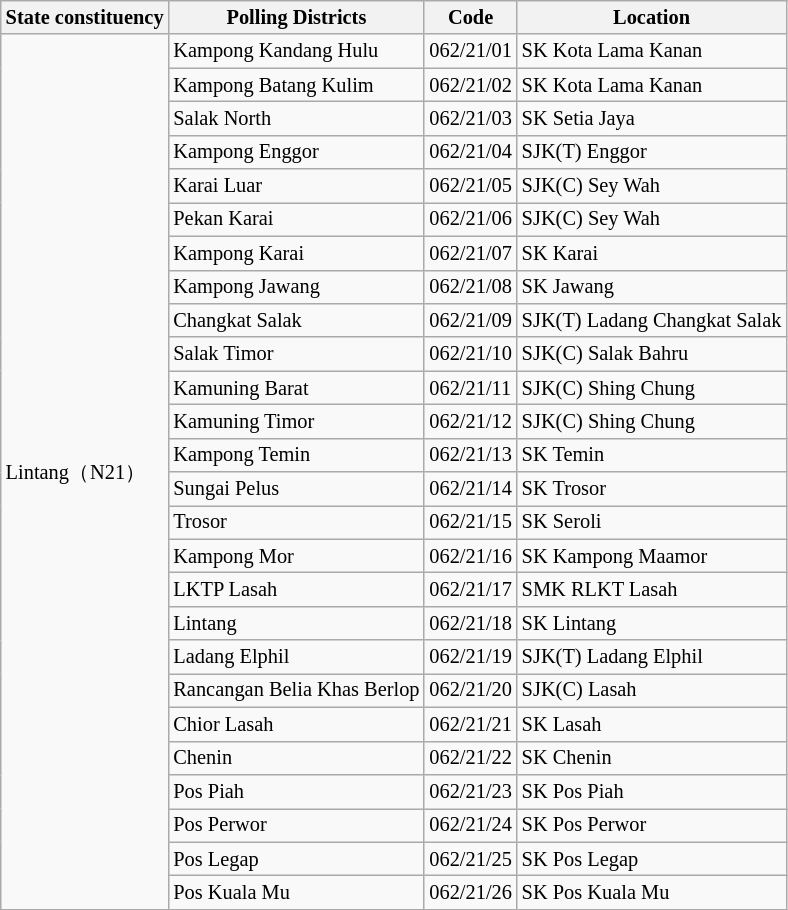<table class="wikitable sortable mw-collapsible" style="white-space:nowrap;font-size:85%">
<tr>
<th>State constituency</th>
<th>Polling Districts</th>
<th>Code</th>
<th>Location</th>
</tr>
<tr>
<td rowspan="26">Lintang（N21）</td>
<td>Kampong Kandang Hulu</td>
<td>062/21/01</td>
<td>SK Kota Lama Kanan</td>
</tr>
<tr>
<td>Kampong Batang Kulim</td>
<td>062/21/02</td>
<td>SK Kota Lama Kanan</td>
</tr>
<tr>
<td>Salak North</td>
<td>062/21/03</td>
<td>SK Setia Jaya</td>
</tr>
<tr>
<td>Kampong Enggor</td>
<td>062/21/04</td>
<td>SJK(T) Enggor</td>
</tr>
<tr>
<td>Karai Luar</td>
<td>062/21/05</td>
<td>SJK(C) Sey Wah</td>
</tr>
<tr>
<td>Pekan Karai</td>
<td>062/21/06</td>
<td>SJK(C) Sey Wah</td>
</tr>
<tr>
<td>Kampong Karai</td>
<td>062/21/07</td>
<td>SK Karai</td>
</tr>
<tr>
<td>Kampong Jawang</td>
<td>062/21/08</td>
<td>SK Jawang</td>
</tr>
<tr>
<td>Changkat Salak</td>
<td>062/21/09</td>
<td>SJK(T) Ladang Changkat Salak</td>
</tr>
<tr>
<td>Salak Timor</td>
<td>062/21/10</td>
<td>SJK(C) Salak Bahru</td>
</tr>
<tr>
<td>Kamuning Barat</td>
<td>062/21/11</td>
<td>SJK(C) Shing Chung</td>
</tr>
<tr>
<td>Kamuning Timor</td>
<td>062/21/12</td>
<td>SJK(C) Shing Chung</td>
</tr>
<tr>
<td>Kampong Temin</td>
<td>062/21/13</td>
<td>SK Temin</td>
</tr>
<tr>
<td>Sungai Pelus</td>
<td>062/21/14</td>
<td>SK Trosor</td>
</tr>
<tr>
<td>Trosor</td>
<td>062/21/15</td>
<td>SK Seroli</td>
</tr>
<tr>
<td>Kampong Mor</td>
<td>062/21/16</td>
<td>SK Kampong Maamor</td>
</tr>
<tr>
<td>LKTP Lasah</td>
<td>062/21/17</td>
<td>SMK RLKT Lasah</td>
</tr>
<tr>
<td>Lintang</td>
<td>062/21/18</td>
<td>SK Lintang</td>
</tr>
<tr>
<td>Ladang Elphil</td>
<td>062/21/19</td>
<td>SJK(T) Ladang Elphil</td>
</tr>
<tr>
<td>Rancangan Belia Khas Berlop</td>
<td>062/21/20</td>
<td>SJK(C) Lasah</td>
</tr>
<tr>
<td>Chior Lasah</td>
<td>062/21/21</td>
<td>SK Lasah</td>
</tr>
<tr>
<td>Chenin</td>
<td>062/21/22</td>
<td>SK Chenin</td>
</tr>
<tr>
<td>Pos Piah</td>
<td>062/21/23</td>
<td>SK Pos Piah</td>
</tr>
<tr>
<td>Pos Perwor</td>
<td>062/21/24</td>
<td>SK Pos Perwor</td>
</tr>
<tr>
<td>Pos Legap</td>
<td>062/21/25</td>
<td>SK Pos Legap</td>
</tr>
<tr>
<td>Pos Kuala Mu</td>
<td>062/21/26</td>
<td>SK Pos Kuala Mu</td>
</tr>
</table>
